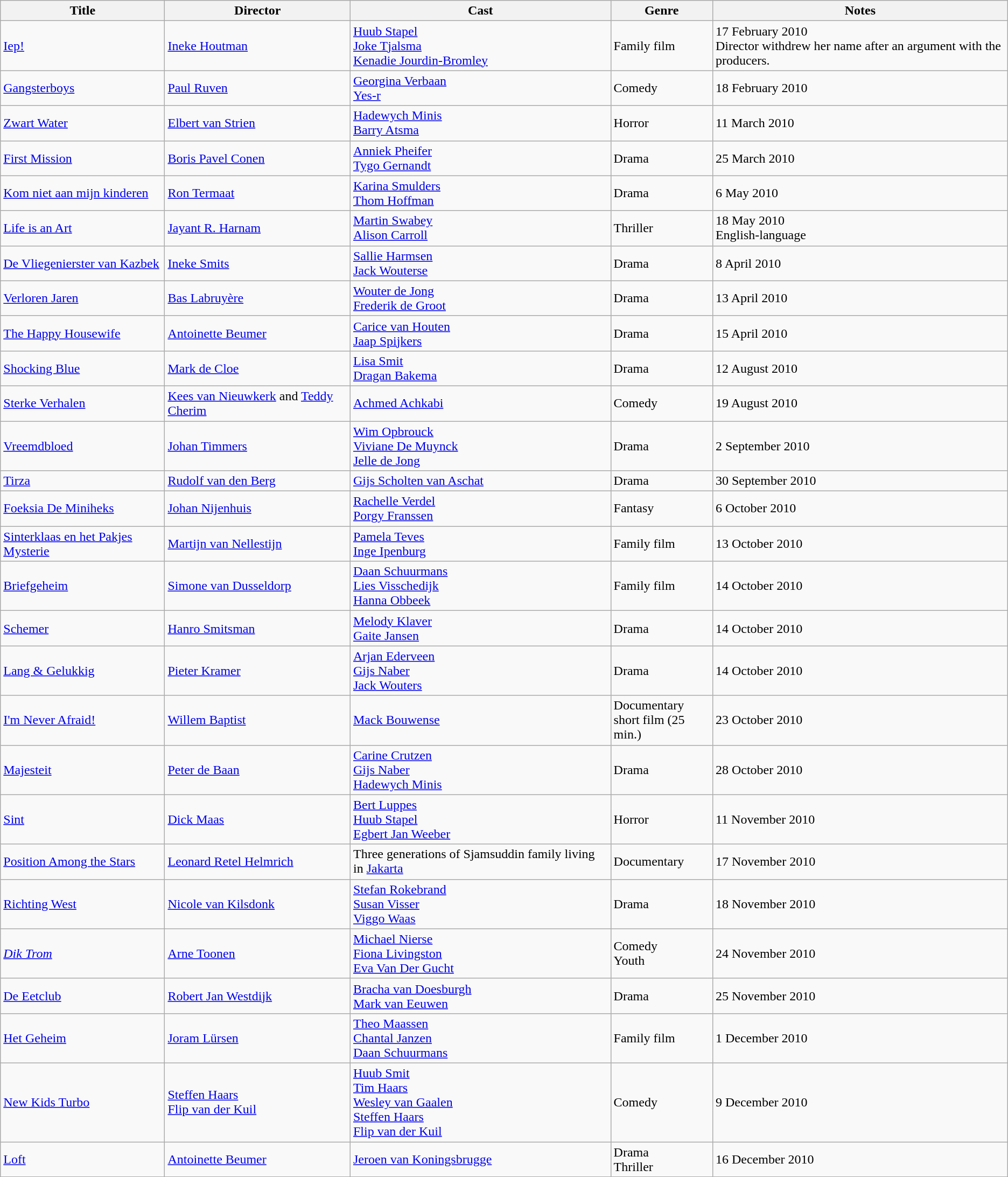<table class="wikitable">
<tr>
<th>Title</th>
<th>Director</th>
<th>Cast</th>
<th>Genre</th>
<th>Notes</th>
</tr>
<tr>
<td><a href='#'>Iep!</a></td>
<td><a href='#'>Ineke Houtman</a></td>
<td><a href='#'>Huub Stapel</a> <br><a href='#'>Joke Tjalsma</a> <br> <a href='#'>Kenadie Jourdin-Bromley</a></td>
<td>Family film</td>
<td>17 February 2010<br>Director withdrew her name after an argument with the producers.</td>
</tr>
<tr>
<td><a href='#'>Gangsterboys</a></td>
<td><a href='#'>Paul Ruven</a></td>
<td><a href='#'>Georgina Verbaan</a><br><a href='#'>Yes-r</a></td>
<td>Comedy</td>
<td>18 February 2010</td>
</tr>
<tr>
<td><a href='#'>Zwart Water</a></td>
<td><a href='#'>Elbert van Strien</a></td>
<td><a href='#'>Hadewych Minis</a><br><a href='#'>Barry Atsma</a></td>
<td>Horror</td>
<td>11 March 2010</td>
</tr>
<tr>
<td><a href='#'>First Mission</a></td>
<td><a href='#'>Boris Pavel Conen</a></td>
<td><a href='#'>Anniek Pheifer</a><br><a href='#'>Tygo Gernandt</a></td>
<td>Drama</td>
<td>25 March 2010</td>
</tr>
<tr>
<td><a href='#'>Kom niet aan mijn kinderen</a></td>
<td><a href='#'>Ron Termaat</a></td>
<td><a href='#'>Karina Smulders</a><br><a href='#'>Thom Hoffman</a></td>
<td>Drama</td>
<td>6 May 2010</td>
</tr>
<tr>
<td><a href='#'>Life is an Art</a></td>
<td><a href='#'>Jayant R. Harnam</a></td>
<td><a href='#'>Martin Swabey</a><br><a href='#'>Alison Carroll</a></td>
<td>Thriller</td>
<td>18 May 2010<br>English-language</td>
</tr>
<tr>
<td><a href='#'>De Vliegenierster van Kazbek</a></td>
<td><a href='#'>Ineke Smits</a></td>
<td><a href='#'>Sallie Harmsen</a><br><a href='#'>Jack Wouterse</a></td>
<td>Drama</td>
<td>8 April 2010</td>
</tr>
<tr>
<td><a href='#'>Verloren Jaren</a></td>
<td><a href='#'>Bas Labruyère</a></td>
<td><a href='#'>Wouter de Jong</a><br><a href='#'>Frederik de Groot</a></td>
<td>Drama</td>
<td>13 April 2010</td>
</tr>
<tr>
<td><a href='#'>The Happy Housewife</a></td>
<td><a href='#'>Antoinette Beumer</a></td>
<td><a href='#'>Carice van Houten</a><br><a href='#'>Jaap Spijkers</a></td>
<td>Drama</td>
<td>15 April 2010</td>
</tr>
<tr>
<td><a href='#'>Shocking Blue</a></td>
<td><a href='#'>Mark de Cloe</a></td>
<td><a href='#'>Lisa Smit</a><br><a href='#'>Dragan Bakema</a></td>
<td>Drama</td>
<td>12 August 2010</td>
</tr>
<tr>
<td><a href='#'>Sterke Verhalen</a></td>
<td><a href='#'>Kees van Nieuwkerk</a> and <a href='#'>Teddy Cherim</a></td>
<td><a href='#'>Achmed Achkabi</a></td>
<td>Comedy</td>
<td>19 August 2010</td>
</tr>
<tr>
<td><a href='#'>Vreemdbloed</a></td>
<td><a href='#'>Johan Timmers</a></td>
<td><a href='#'>Wim Opbrouck</a><br><a href='#'>Viviane De Muynck</a><br><a href='#'>Jelle de Jong</a></td>
<td>Drama</td>
<td>2 September 2010</td>
</tr>
<tr>
<td><a href='#'>Tirza</a></td>
<td><a href='#'>Rudolf van den Berg</a></td>
<td><a href='#'>Gijs Scholten van Aschat</a></td>
<td>Drama</td>
<td>30 September 2010</td>
</tr>
<tr>
<td><a href='#'>Foeksia De Miniheks</a></td>
<td><a href='#'>Johan Nijenhuis</a></td>
<td><a href='#'>Rachelle Verdel</a><br><a href='#'>Porgy Franssen</a></td>
<td>Fantasy</td>
<td>6 October 2010</td>
</tr>
<tr>
<td><a href='#'>Sinterklaas en het Pakjes Mysterie</a></td>
<td><a href='#'>Martijn van Nellestijn</a></td>
<td><a href='#'>Pamela Teves</a><br><a href='#'>Inge Ipenburg</a></td>
<td>Family film</td>
<td>13 October 2010</td>
</tr>
<tr>
<td><a href='#'>Briefgeheim</a></td>
<td><a href='#'>Simone van Dusseldorp</a></td>
<td><a href='#'>Daan Schuurmans</a><br><a href='#'>Lies Visschedijk</a><br><a href='#'>Hanna Obbeek</a></td>
<td>Family film</td>
<td>14 October 2010</td>
</tr>
<tr>
<td><a href='#'>Schemer</a></td>
<td><a href='#'>Hanro Smitsman</a></td>
<td><a href='#'>Melody Klaver</a><br><a href='#'>Gaite Jansen</a></td>
<td>Drama</td>
<td>14 October 2010</td>
</tr>
<tr>
<td><a href='#'>Lang & Gelukkig</a></td>
<td><a href='#'>Pieter Kramer</a></td>
<td><a href='#'>Arjan Ederveen</a><br><a href='#'>Gijs Naber</a><br><a href='#'>Jack Wouters</a></td>
<td>Drama</td>
<td>14 October 2010</td>
</tr>
<tr>
<td><a href='#'>I'm Never Afraid!</a></td>
<td><a href='#'>Willem Baptist</a></td>
<td><a href='#'>Mack Bouwense</a></td>
<td>Documentary<br>short film (25 min.)</td>
<td>23 October 2010</td>
</tr>
<tr>
<td><a href='#'>Majesteit</a></td>
<td><a href='#'>Peter de Baan</a></td>
<td><a href='#'>Carine Crutzen</a><br><a href='#'>Gijs Naber</a><br><a href='#'>Hadewych Minis</a></td>
<td>Drama</td>
<td>28 October 2010</td>
</tr>
<tr>
<td><a href='#'>Sint</a></td>
<td><a href='#'>Dick Maas</a></td>
<td><a href='#'>Bert Luppes</a><br> <a href='#'>Huub Stapel</a><br><a href='#'>Egbert Jan Weeber</a></td>
<td>Horror</td>
<td>11 November 2010</td>
</tr>
<tr>
<td><a href='#'>Position Among the Stars</a></td>
<td><a href='#'>Leonard Retel Helmrich</a></td>
<td>Three generations of Sjamsuddin family living in <a href='#'>Jakarta</a></td>
<td>Documentary</td>
<td>17 November 2010</td>
</tr>
<tr>
<td><a href='#'>Richting West</a></td>
<td><a href='#'>Nicole van Kilsdonk</a></td>
<td><a href='#'>Stefan Rokebrand</a><br><a href='#'>Susan Visser</a><br><a href='#'>Viggo Waas</a></td>
<td>Drama</td>
<td>18 November 2010</td>
</tr>
<tr>
<td><em><a href='#'>Dik Trom</a></em></td>
<td><a href='#'>Arne Toonen</a></td>
<td><a href='#'>Michael Nierse</a><br><a href='#'>Fiona Livingston</a><br><a href='#'>Eva Van Der Gucht</a></td>
<td>Comedy<br>Youth</td>
<td>24 November 2010</td>
</tr>
<tr>
<td><a href='#'>De Eetclub</a></td>
<td><a href='#'>Robert Jan Westdijk</a></td>
<td><a href='#'>Bracha van Doesburgh</a><br><a href='#'>Mark van Eeuwen</a></td>
<td>Drama</td>
<td>25 November 2010</td>
</tr>
<tr>
<td><a href='#'>Het Geheim</a></td>
<td><a href='#'>Joram Lürsen</a></td>
<td><a href='#'>Theo Maassen</a><br><a href='#'>Chantal Janzen</a><br><a href='#'>Daan Schuurmans</a></td>
<td>Family film</td>
<td>1 December 2010</td>
</tr>
<tr>
<td><a href='#'>New Kids Turbo</a></td>
<td><a href='#'>Steffen Haars</a><br><a href='#'>Flip van der Kuil</a></td>
<td><a href='#'>Huub Smit</a><br><a href='#'>Tim Haars</a><br><a href='#'>Wesley van Gaalen</a><br><a href='#'>Steffen Haars</a><br><a href='#'>Flip van der Kuil</a></td>
<td>Comedy</td>
<td>9 December 2010</td>
</tr>
<tr>
<td><a href='#'>Loft</a></td>
<td><a href='#'>Antoinette Beumer</a></td>
<td><a href='#'>Jeroen van Koningsbrugge</a></td>
<td>Drama<br>Thriller</td>
<td>16 December 2010</td>
</tr>
</table>
